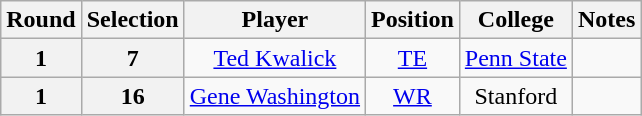<table class="wikitable" style="text-align:center">
<tr>
<th>Round</th>
<th>Selection</th>
<th>Player</th>
<th>Position</th>
<th>College</th>
<th>Notes</th>
</tr>
<tr>
<th>1</th>
<th>7</th>
<td><a href='#'>Ted Kwalick</a></td>
<td><a href='#'>TE</a></td>
<td><a href='#'>Penn State</a></td>
<td></td>
</tr>
<tr>
<th>1</th>
<th>16</th>
<td><a href='#'>Gene Washington</a></td>
<td><a href='#'>WR</a></td>
<td>Stanford</td>
<td></td>
</tr>
</table>
